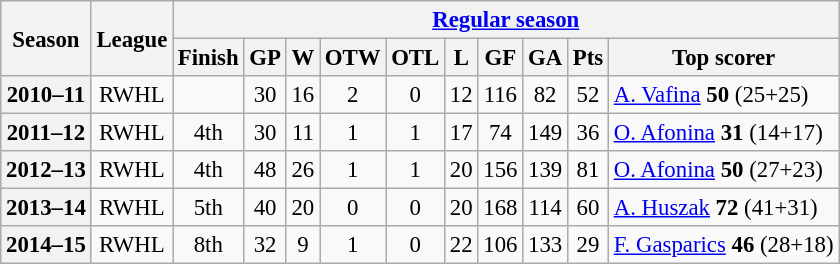<table class="wikitable" style="text-align: center; font-size: 95%">
<tr>
<th rowspan="2">Season</th>
<th rowspan="2">League</th>
<th colspan="10"><a href='#'>Regular season</a></th>
</tr>
<tr>
<th>Finish</th>
<th>GP</th>
<th>W</th>
<th>OTW</th>
<th>OTL</th>
<th>L</th>
<th>GF</th>
<th>GA</th>
<th>Pts</th>
<th>Top scorer</th>
</tr>
<tr>
<th>2010–11</th>
<td>RWHL</td>
<td></td>
<td>30</td>
<td>16</td>
<td>2</td>
<td>0</td>
<td>12</td>
<td>116</td>
<td>82</td>
<td>52</td>
<td align="left"> <a href='#'>A. Vafina</a> <strong>50</strong> (25+25)</td>
</tr>
<tr>
<th>2011–12</th>
<td>RWHL</td>
<td>4th</td>
<td>30</td>
<td>11</td>
<td>1</td>
<td>1</td>
<td>17</td>
<td>74</td>
<td>149</td>
<td>36</td>
<td align="left"> <a href='#'>O. Afonina</a> <strong>31</strong> (14+17)</td>
</tr>
<tr>
<th>2012–13</th>
<td>RWHL</td>
<td>4th</td>
<td>48</td>
<td>26</td>
<td>1</td>
<td>1</td>
<td>20</td>
<td>156</td>
<td>139</td>
<td>81</td>
<td align="left"> <a href='#'>O. Afonina</a> <strong>50</strong> (27+23)</td>
</tr>
<tr>
<th>2013–14</th>
<td>RWHL</td>
<td>5th</td>
<td>40</td>
<td>20</td>
<td>0</td>
<td>0</td>
<td>20</td>
<td>168</td>
<td>114</td>
<td>60</td>
<td align="left"> <a href='#'>A. Huszak</a> <strong>72</strong> (41+31)</td>
</tr>
<tr>
<th>2014–15</th>
<td>RWHL</td>
<td>8th</td>
<td>32</td>
<td>9</td>
<td>1</td>
<td>0</td>
<td>22</td>
<td>106</td>
<td>133</td>
<td>29</td>
<td align="left"> <a href='#'>F. Gasparics</a> <strong>46</strong> (28+18)</td>
</tr>
</table>
